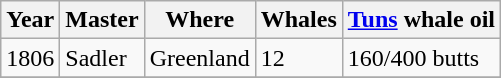<table class="sortable wikitable">
<tr>
<th>Year</th>
<th>Master</th>
<th>Where</th>
<th>Whales</th>
<th><a href='#'>Tuns</a> whale oil</th>
</tr>
<tr>
<td>1806</td>
<td>Sadler</td>
<td>Greenland</td>
<td>12</td>
<td>160/400 butts</td>
</tr>
<tr>
</tr>
</table>
